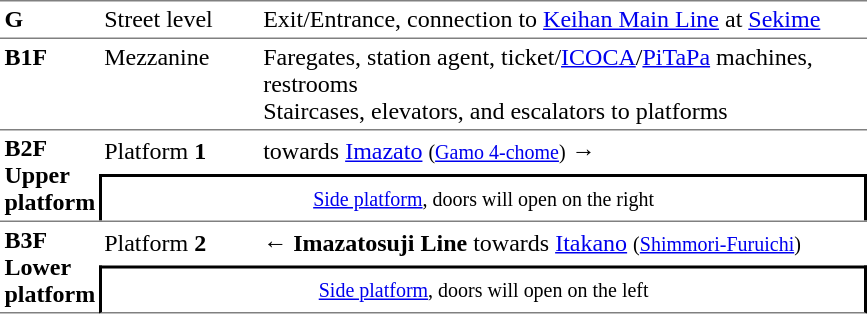<table table border=0 cellspacing=0 cellpadding=3>
<tr>
<td style="border-top:solid 1px gray;" width=50 valign=top><strong>G</strong></td>
<td style="border-top:solid 1px gray;" width=100 valign=top>Street level</td>
<td style="border-top:solid 1px gray;" width=400 valign=top>Exit/Entrance, connection to <a href='#'>Keihan Main Line</a> at <a href='#'>Sekime</a> <br> </td>
</tr>
<tr>
<td style="border-top:solid 1px gray;" width=50 valign=top><strong>B1F</strong></td>
<td style="border-top:solid 1px gray;" width=100 valign=top>Mezzanine</td>
<td style="border-top:solid 1px gray;" width=400 valign=top>Faregates, station agent, ticket/<a href='#'>ICOCA</a>/<a href='#'>PiTaPa</a> machines, restrooms <br> Staircases, elevators, and escalators to platforms</td>
</tr>
<tr>
<td style="border-top:solid 1px gray;" rowspan=2 width=50 valign=top><strong>B2F<br>Upper platform</strong></td>
<td style="border-top:solid 1px gray;" width=100>Platform <span><strong>1</strong></span></td>
<td style="border-top:solid 1px gray;" width=390><span><strong></strong></span> towards <a href='#'>Imazato</a> <small> (<a href='#'>Gamo 4-chome</a>)</small> →</td>
</tr>
<tr>
<td style="border-top:solid 2px black;border-right:solid 2px black;border-left:solid 2px black;text-align:center;" colspan=2><small><a href='#'>Side platform</a>, doors will open on the right</small></td>
</tr>
<tr>
<td style="border-top:solid 1px gray;border-bottom:solid 1px gray;" rowspan=2 width=50 valign=top><strong>B3F<br> Lower platform</strong></td>
<td style="border-top:solid 1px gray;" width=100>Platform <span><strong>2</strong></span></td>
<td style="border-top:solid 1px gray;" width=390>← <span><strong>Imazatosuji Line</strong></span> towards <a href='#'>Itakano</a> <small>(<a href='#'>Shimmori-Furuichi</a>)</small></td>
</tr>
<tr>
<td style="border-bottom:solid 1px gray;border-top:solid 2px black;border-right:solid 2px black;border-left:solid 2px black;text-align:center;" colspan=2><small><a href='#'>Side platform</a>, doors will open on the left</small></td>
</tr>
</table>
